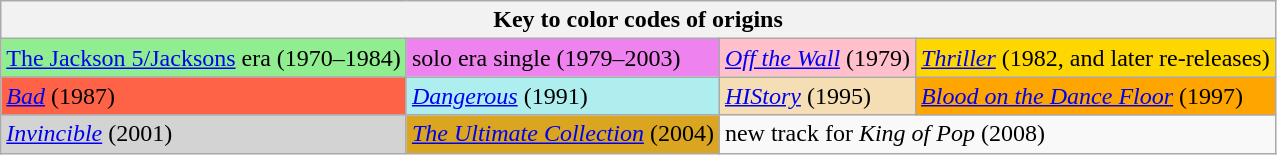<table class="wikitable">
<tr>
<th colspan=4>Key to color codes of origins</th>
</tr>
<tr>
<td style="background:lightgreen"><a href='#'>The Jackson 5/Jacksons</a> era (1970–1984)</td>
<td style="background:violet">solo era single (1979–2003)</td>
<td style="background:pink"><em><a href='#'>Off the Wall</a></em> (1979)</td>
<td style="background:gold"><em><a href='#'>Thriller</a></em> (1982, and later re-releases)</td>
</tr>
<tr>
<td style="background:tomato"><em><a href='#'>Bad</a></em> (1987)</td>
<td style="background:paleturquoise"><em><a href='#'>Dangerous</a></em> (1991)</td>
<td style="background:wheat"><em><a href='#'>HIStory</a></em> (1995)</td>
<td style="background:orange"><em><a href='#'>Blood on the Dance Floor</a></em> (1997)</td>
</tr>
<tr>
<td style="background:lightgray"><em><a href='#'>Invincible</a></em> (2001)</td>
<td style="background:goldenrod"><em><a href='#'>The Ultimate Collection</a></em> (2004)</td>
<td colspan=2>new track for <em>King of Pop</em> (2008)</td>
</tr>
</table>
